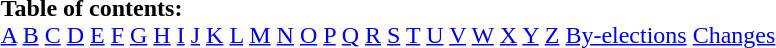<table border="0" id="toc" style="margin: 0 auto;" align=center>
<tr>
<td><strong>Table of contents:</strong><br><a href='#'>A</a> <a href='#'>B</a> <a href='#'>C</a> <a href='#'>D</a> <a href='#'>E</a> <a href='#'>F</a> <a href='#'>G</a> <a href='#'>H</a> <a href='#'>I</a> <a href='#'>J</a> <a href='#'>K</a> <a href='#'>L</a> <a href='#'>M</a> <a href='#'>N</a> <a href='#'>O</a> <a href='#'>P</a> <a href='#'>Q</a> <a href='#'>R</a> <a href='#'>S</a> <a href='#'>T</a> <a href='#'>U</a> <a href='#'>V</a> <a href='#'>W</a> <a href='#'>X</a> <a href='#'>Y</a> <a href='#'>Z</a> <a href='#'>By-elections</a> <a href='#'>Changes</a></td>
</tr>
</table>
